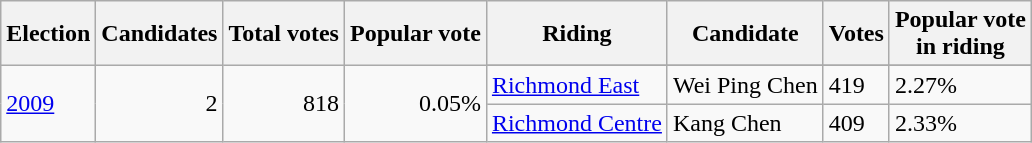<table class="wikitable">
<tr>
<th>Election</th>
<th>Candidates</th>
<th>Total votes</th>
<th>Popular vote</th>
<th>Riding</th>
<th>Candidate</th>
<th>Votes</th>
<th>Popular vote<br>in riding</th>
</tr>
<tr>
<td rowspan="3"><a href='#'>2009</a></td>
<td rowspan="3" align=right>2</td>
<td rowspan="3" align=right>818</td>
<td rowspan="3" align=right>0.05%</td>
</tr>
<tr>
<td><a href='#'>Richmond East</a></td>
<td>Wei Ping Chen</td>
<td>419</td>
<td>2.27%</td>
</tr>
<tr>
<td><a href='#'>Richmond Centre</a></td>
<td>Kang Chen</td>
<td>409</td>
<td>2.33%</td>
</tr>
</table>
